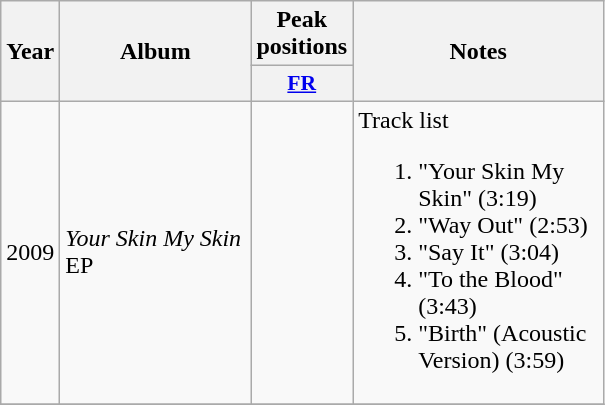<table class="wikitable">
<tr>
<th align="center" rowspan="2" width="10">Year</th>
<th align="center" rowspan="2" width="120">Album</th>
<th align="center" colspan="1" width="20">Peak positions</th>
<th align="center" rowspan="2" width="160">Notes</th>
</tr>
<tr>
<th scope="col" style="width:3em;font-size:90%;"><a href='#'>FR</a><br></th>
</tr>
<tr>
<td style="text-align:center;">2009</td>
<td><em>Your Skin My Skin</em> EP</td>
<td style="text-align:center;"></td>
<td>Track list<br><ol><li>"Your Skin My Skin" (3:19)</li><li>"Way Out" (2:53)</li><li>"Say It" (3:04)</li><li>"To the Blood" (3:43)</li><li>"Birth" (Acoustic Version) (3:59)</li></ol></td>
</tr>
<tr>
</tr>
</table>
